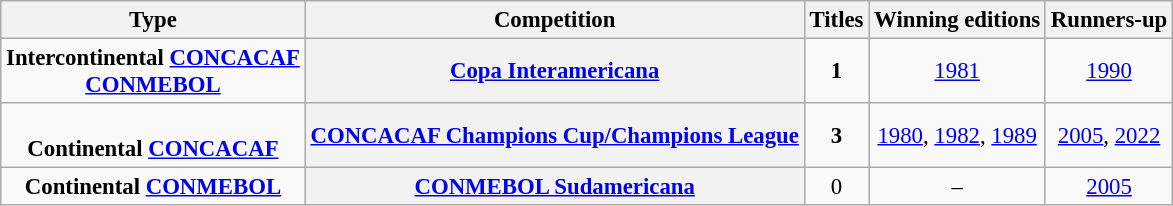<table class="wikitable plainrowheaders" style="font-size:95%; text-align: center;">
<tr>
<th>Type</th>
<th>Competition</th>
<th>Titles</th>
<th>Winning editions</th>
<th>Runners-up</th>
</tr>
<tr>
<td rowspan="1"><strong>Intercontinental <a href='#'>CONCACAF</a><br><a href='#'>CONMEBOL</a></strong></td>
<th scope=col><a href='#'>Copa Interamericana</a></th>
<td><strong>1</strong></td>
<td><a href='#'>1981</a></td>
<td><a href='#'>1990</a></td>
</tr>
<tr>
<td rowspan="1"><br><strong>Continental <a href='#'>CONCACAF</a></strong></td>
<th scope=col><a href='#'>CONCACAF Champions Cup/Champions League</a></th>
<td><strong>3</strong></td>
<td><a href='#'>1980</a>, <a href='#'>1982</a>, <a href='#'>1989</a></td>
<td><a href='#'>2005</a>, <a href='#'>2022</a></td>
</tr>
<tr>
<td rowspan="1"><strong>Continental <a href='#'>CONMEBOL</a></strong></td>
<th scope=col><a href='#'>CONMEBOL Sudamericana</a></th>
<td>0</td>
<td>–</td>
<td><a href='#'>2005</a></td>
</tr>
</table>
